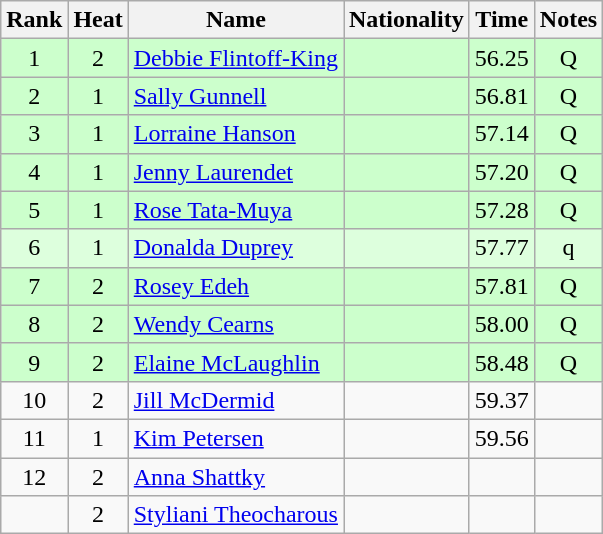<table class="wikitable sortable" style="text-align:center">
<tr>
<th>Rank</th>
<th>Heat</th>
<th>Name</th>
<th>Nationality</th>
<th>Time</th>
<th>Notes</th>
</tr>
<tr bgcolor=ccffcc>
<td>1</td>
<td>2</td>
<td align=left><a href='#'>Debbie Flintoff-King</a></td>
<td align=left></td>
<td>56.25</td>
<td>Q</td>
</tr>
<tr bgcolor=ccffcc>
<td>2</td>
<td>1</td>
<td align=left><a href='#'>Sally Gunnell</a></td>
<td align=left></td>
<td>56.81</td>
<td>Q</td>
</tr>
<tr bgcolor=ccffcc>
<td>3</td>
<td>1</td>
<td align=left><a href='#'>Lorraine Hanson</a></td>
<td align=left></td>
<td>57.14</td>
<td>Q</td>
</tr>
<tr bgcolor=ccffcc>
<td>4</td>
<td>1</td>
<td align=left><a href='#'>Jenny Laurendet</a></td>
<td align=left></td>
<td>57.20</td>
<td>Q</td>
</tr>
<tr bgcolor=ccffcc>
<td>5</td>
<td>1</td>
<td align=left><a href='#'>Rose Tata-Muya</a></td>
<td align=left></td>
<td>57.28</td>
<td>Q</td>
</tr>
<tr bgcolor=ddffdd>
<td>6</td>
<td>1</td>
<td align=left><a href='#'>Donalda Duprey</a></td>
<td align=left></td>
<td>57.77</td>
<td>q</td>
</tr>
<tr bgcolor=ccffcc>
<td>7</td>
<td>2</td>
<td align=left><a href='#'>Rosey Edeh</a></td>
<td align=left></td>
<td>57.81</td>
<td>Q</td>
</tr>
<tr bgcolor=ccffcc>
<td>8</td>
<td>2</td>
<td align=left><a href='#'>Wendy Cearns</a></td>
<td align=left></td>
<td>58.00</td>
<td>Q</td>
</tr>
<tr bgcolor=ccffcc>
<td>9</td>
<td>2</td>
<td align=left><a href='#'>Elaine McLaughlin</a></td>
<td align=left></td>
<td>58.48</td>
<td>Q</td>
</tr>
<tr>
<td>10</td>
<td>2</td>
<td align=left><a href='#'>Jill McDermid</a></td>
<td align=left></td>
<td>59.37</td>
<td></td>
</tr>
<tr>
<td>11</td>
<td>1</td>
<td align=left><a href='#'>Kim Petersen</a></td>
<td align=left></td>
<td>59.56</td>
<td></td>
</tr>
<tr>
<td>12</td>
<td>2</td>
<td align=left><a href='#'>Anna Shattky</a></td>
<td align=left></td>
<td></td>
<td></td>
</tr>
<tr>
<td></td>
<td>2</td>
<td align=left><a href='#'>Styliani Theocharous</a></td>
<td align=left></td>
<td></td>
<td></td>
</tr>
</table>
